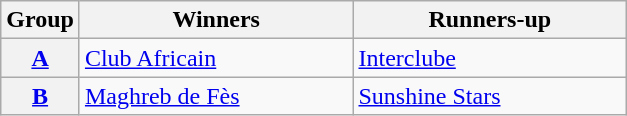<table class="wikitable">
<tr>
<th>Group</th>
<th width=175>Winners</th>
<th width=175>Runners-up</th>
</tr>
<tr>
<th><a href='#'>A</a></th>
<td> <a href='#'>Club Africain</a></td>
<td> <a href='#'>Interclube</a></td>
</tr>
<tr>
<th><a href='#'>B</a></th>
<td> <a href='#'>Maghreb de Fès</a></td>
<td> <a href='#'>Sunshine Stars</a></td>
</tr>
</table>
